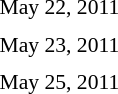<table style="font-size:90%">
<tr>
<td colspan=3>May 22, 2011</td>
</tr>
<tr>
<td width=150 align=right><strong></strong></td>
<td width=100 align=center></td>
<td width=150></td>
</tr>
<tr>
<td colspan=3>May 23, 2011</td>
</tr>
<tr>
<td align=right><strong></strong></td>
<td align=center></td>
<td></td>
</tr>
<tr>
<td colspan=3>May 25, 2011</td>
</tr>
<tr>
<td align=right></td>
<td align=center></td>
<td><strong></strong></td>
</tr>
</table>
